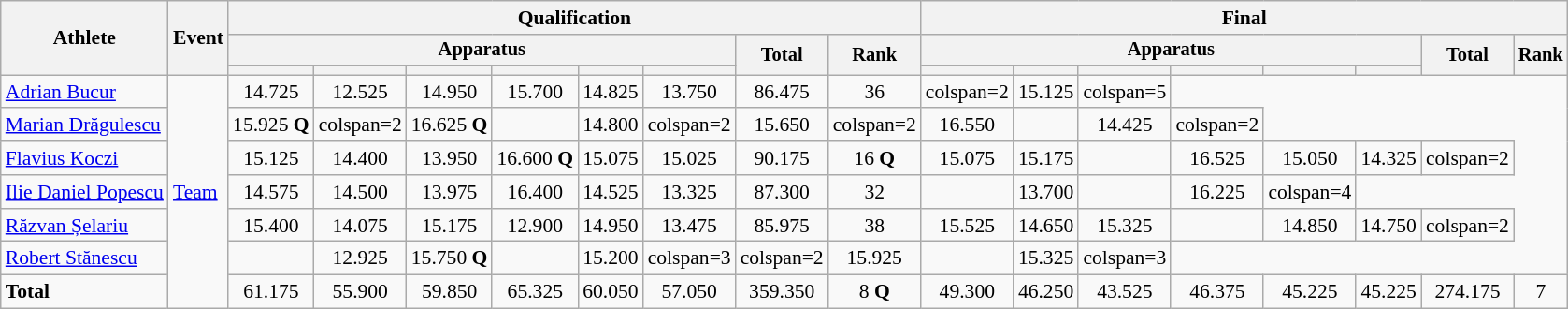<table class="wikitable" style="font-size:90%">
<tr>
<th rowspan=3>Athlete</th>
<th rowspan=3>Event</th>
<th colspan =8>Qualification</th>
<th colspan =8>Final</th>
</tr>
<tr style="font-size:95%">
<th colspan=6>Apparatus</th>
<th rowspan=2>Total</th>
<th rowspan=2>Rank</th>
<th colspan=6>Apparatus</th>
<th rowspan=2>Total</th>
<th rowspan=2>Rank</th>
</tr>
<tr style="font-size:95%">
<th></th>
<th></th>
<th></th>
<th></th>
<th></th>
<th></th>
<th></th>
<th></th>
<th></th>
<th></th>
<th></th>
<th></th>
</tr>
<tr align=center>
<td align=left><a href='#'>Adrian Bucur</a></td>
<td rowspan=7 align=left><a href='#'>Team</a></td>
<td>14.725</td>
<td>12.525</td>
<td>14.950</td>
<td>15.700</td>
<td>14.825</td>
<td>13.750</td>
<td>86.475</td>
<td>36</td>
<td>colspan=2 </td>
<td>15.125</td>
<td>colspan=5 </td>
</tr>
<tr align=center>
<td align=left><a href='#'>Marian Drăgulescu</a></td>
<td>15.925 <strong>Q</strong></td>
<td>colspan=2 </td>
<td>16.625 <strong>Q</strong></td>
<td></td>
<td>14.800</td>
<td>colspan=2 </td>
<td>15.650</td>
<td>colspan=2 </td>
<td>16.550</td>
<td></td>
<td>14.425</td>
<td>colspan=2 </td>
</tr>
<tr align=center>
<td align=left><a href='#'>Flavius Koczi</a></td>
<td>15.125</td>
<td>14.400</td>
<td>13.950</td>
<td>16.600 <strong>Q</strong></td>
<td>15.075</td>
<td>15.025</td>
<td>90.175</td>
<td>16 <strong>Q</strong></td>
<td>15.075</td>
<td>15.175</td>
<td></td>
<td>16.525</td>
<td>15.050</td>
<td>14.325</td>
<td>colspan=2 </td>
</tr>
<tr align=center>
<td align=left><a href='#'>Ilie Daniel Popescu</a></td>
<td>14.575</td>
<td>14.500</td>
<td>13.975</td>
<td>16.400</td>
<td>14.525</td>
<td>13.325</td>
<td>87.300</td>
<td>32</td>
<td></td>
<td>13.700</td>
<td></td>
<td>16.225</td>
<td>colspan=4 </td>
</tr>
<tr align=center>
<td align=left><a href='#'>Răzvan Șelariu</a></td>
<td>15.400</td>
<td>14.075</td>
<td>15.175</td>
<td>12.900</td>
<td>14.950</td>
<td>13.475</td>
<td>85.975</td>
<td>38</td>
<td>15.525</td>
<td>14.650</td>
<td>15.325</td>
<td></td>
<td>14.850</td>
<td>14.750</td>
<td>colspan=2 </td>
</tr>
<tr align=center>
<td align=left><a href='#'>Robert Stănescu</a></td>
<td></td>
<td>12.925</td>
<td>15.750 <strong>Q</strong></td>
<td></td>
<td>15.200</td>
<td>colspan=3 </td>
<td>colspan=2 </td>
<td>15.925</td>
<td></td>
<td>15.325</td>
<td>colspan=3 </td>
</tr>
<tr align=center>
<td align=left><strong>Total</strong></td>
<td>61.175</td>
<td>55.900</td>
<td>59.850</td>
<td>65.325</td>
<td>60.050</td>
<td>57.050</td>
<td>359.350</td>
<td>8 <strong>Q</strong></td>
<td>49.300</td>
<td>46.250</td>
<td>43.525</td>
<td>46.375</td>
<td>45.225</td>
<td>45.225</td>
<td>274.175</td>
<td>7</td>
</tr>
</table>
